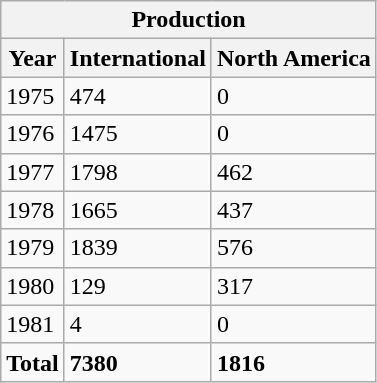<table class="wikitable">
<tr>
<th colspan=3>Production</th>
</tr>
<tr>
<th>Year</th>
<th>International</th>
<th>North America</th>
</tr>
<tr>
<td>1975</td>
<td>474</td>
<td>0</td>
</tr>
<tr>
<td>1976</td>
<td>1475</td>
<td>0</td>
</tr>
<tr>
<td>1977</td>
<td>1798</td>
<td>462</td>
</tr>
<tr>
<td>1978</td>
<td>1665</td>
<td>437</td>
</tr>
<tr>
<td>1979</td>
<td>1839</td>
<td>576</td>
</tr>
<tr>
<td>1980</td>
<td>129</td>
<td>317</td>
</tr>
<tr>
<td>1981</td>
<td>4</td>
<td>0</td>
</tr>
<tr>
<td><strong>Total</strong></td>
<td><strong>7380</strong></td>
<td><strong>1816</strong></td>
</tr>
</table>
